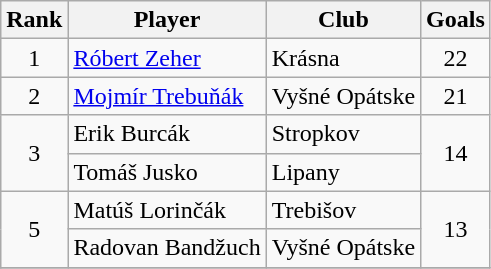<table class="wikitable" style="text-align:center">
<tr>
<th>Rank</th>
<th>Player</th>
<th>Club</th>
<th>Goals</th>
</tr>
<tr>
<td rowspan="1">1</td>
<td align="left"> <a href='#'>Róbert Zeher</a></td>
<td align="left">Krásna</td>
<td>22</td>
</tr>
<tr>
<td rowspan="1">2</td>
<td align="left"> <a href='#'>Mojmír Trebuňák</a></td>
<td align="left">Vyšné Opátske</td>
<td>21</td>
</tr>
<tr>
<td rowspan="2">3</td>
<td align="left"> Erik Burcák</td>
<td align="left">Stropkov</td>
<td rowspan="2">14</td>
</tr>
<tr>
<td align="left"> Tomáš Jusko</td>
<td align="left">Lipany</td>
</tr>
<tr>
<td rowspan="2">5</td>
<td align="left"> Matúš Lorinčák</td>
<td align="left">Trebišov</td>
<td rowspan="2">13</td>
</tr>
<tr>
<td align="left"> Radovan Bandžuch</td>
<td align="left">Vyšné Opátske</td>
</tr>
<tr>
</tr>
</table>
